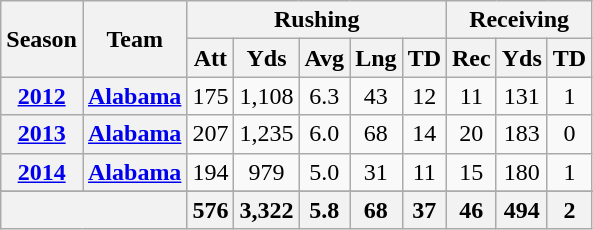<table class="wikitable" style="text-align:center;">
<tr>
<th rowspan="2">Season</th>
<th rowspan="2">Team</th>
<th colspan="5">Rushing</th>
<th colspan="3">Receiving</th>
</tr>
<tr>
<th>Att</th>
<th>Yds</th>
<th>Avg</th>
<th>Lng</th>
<th>TD</th>
<th>Rec</th>
<th>Yds</th>
<th>TD</th>
</tr>
<tr>
<th><a href='#'>2012</a></th>
<th><a href='#'>Alabama</a></th>
<td>175</td>
<td>1,108</td>
<td>6.3</td>
<td>43</td>
<td>12</td>
<td>11</td>
<td>131</td>
<td>1</td>
</tr>
<tr>
<th><a href='#'>2013</a></th>
<th><a href='#'>Alabama</a></th>
<td>207</td>
<td>1,235</td>
<td>6.0</td>
<td>68</td>
<td>14</td>
<td>20</td>
<td>183</td>
<td>0</td>
</tr>
<tr>
<th><a href='#'>2014</a></th>
<th><a href='#'>Alabama</a></th>
<td>194</td>
<td>979</td>
<td>5.0</td>
<td>31</td>
<td>11</td>
<td>15</td>
<td>180</td>
<td>1</td>
</tr>
<tr>
</tr>
<tr>
<th colspan="2"></th>
<th>576</th>
<th>3,322</th>
<th>5.8</th>
<th>68</th>
<th>37</th>
<th>46</th>
<th>494</th>
<th>2</th>
</tr>
</table>
